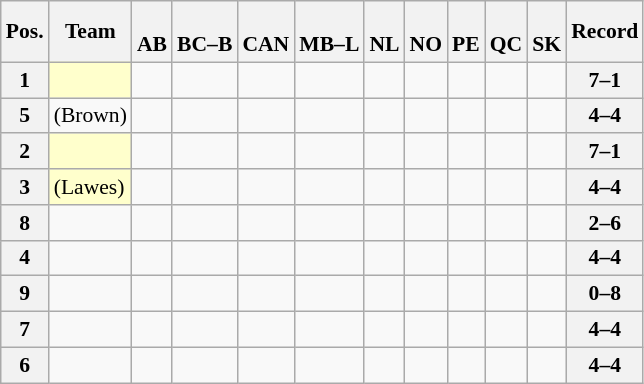<table class="wikitable sortable nowrap" style="text-align:center; font-size:0.9em;">
<tr>
<th>Pos.</th>
<th>Team</th>
<th><br>AB</th>
<th><br>BC–B</th>
<th><br>CAN</th>
<th><br>MB–L</th>
<th><br>NL</th>
<th><br>NO</th>
<th><br>PE</th>
<th><br>QC</th>
<th><br>SK</th>
<th>Record</th>
</tr>
<tr>
<th>1</th>
<td style="text-align:left; background:#ffffcc;"></td>
<td></td>
<td></td>
<td></td>
<td></td>
<td></td>
<td></td>
<td></td>
<td></td>
<td></td>
<th>7–1</th>
</tr>
<tr>
<th>5</th>
<td style="text-align:left;"> (Brown)</td>
<td></td>
<td></td>
<td></td>
<td></td>
<td></td>
<td></td>
<td></td>
<td></td>
<td></td>
<th>4–4</th>
</tr>
<tr>
<th>2</th>
<td style="text-align:left; background:#ffffcc;"></td>
<td></td>
<td></td>
<td></td>
<td></td>
<td></td>
<td></td>
<td></td>
<td></td>
<td></td>
<th>7–1</th>
</tr>
<tr>
<th>3</th>
<td style="text-align:left; background:#ffffcc;"> (Lawes)</td>
<td></td>
<td></td>
<td></td>
<td></td>
<td></td>
<td></td>
<td></td>
<td></td>
<td></td>
<th>4–4</th>
</tr>
<tr>
<th>8</th>
<td style="text-align:left;"></td>
<td></td>
<td></td>
<td></td>
<td></td>
<td></td>
<td></td>
<td></td>
<td></td>
<td></td>
<th>2–6</th>
</tr>
<tr>
<th>4</th>
<td style="text-align:left;"></td>
<td></td>
<td></td>
<td></td>
<td></td>
<td></td>
<td></td>
<td></td>
<td></td>
<td></td>
<th>4–4</th>
</tr>
<tr>
<th>9</th>
<td style="text-align:left;"></td>
<td></td>
<td></td>
<td></td>
<td></td>
<td></td>
<td></td>
<td></td>
<td></td>
<td></td>
<th>0–8</th>
</tr>
<tr>
<th>7</th>
<td style="text-align:left;"></td>
<td></td>
<td></td>
<td></td>
<td></td>
<td></td>
<td></td>
<td></td>
<td></td>
<td></td>
<th>4–4</th>
</tr>
<tr>
<th>6</th>
<td style="text-align:left;"></td>
<td></td>
<td></td>
<td></td>
<td></td>
<td></td>
<td></td>
<td></td>
<td></td>
<td></td>
<th>4–4</th>
</tr>
</table>
